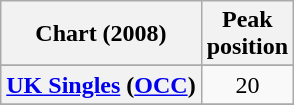<table class="wikitable sortable plainrowheaders" style="text-align:center">
<tr>
<th scope="col">Chart (2008)</th>
<th scope="col">Peak<br>position</th>
</tr>
<tr>
</tr>
<tr>
<th scope="row"><a href='#'>UK Singles</a> (<a href='#'>OCC</a>)</th>
<td>20</td>
</tr>
<tr>
</tr>
</table>
